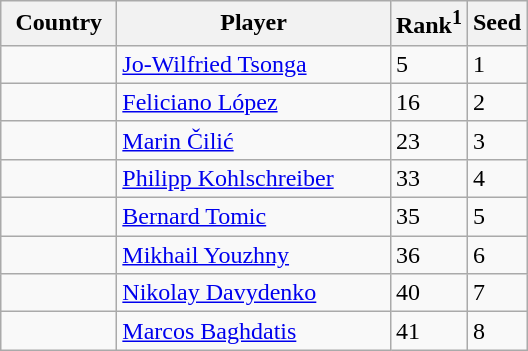<table class=wikitable>
<tr>
<th width="70">Country</th>
<th width="175">Player</th>
<th>Rank<sup>1</sup></th>
<th>Seed</th>
</tr>
<tr>
<td></td>
<td><a href='#'>Jo-Wilfried Tsonga</a></td>
<td>5</td>
<td>1</td>
</tr>
<tr>
<td></td>
<td><a href='#'>Feliciano López</a></td>
<td>16</td>
<td>2</td>
</tr>
<tr>
<td></td>
<td><a href='#'>Marin Čilić</a></td>
<td>23</td>
<td>3</td>
</tr>
<tr>
<td></td>
<td><a href='#'>Philipp Kohlschreiber</a></td>
<td>33</td>
<td>4</td>
</tr>
<tr>
<td></td>
<td><a href='#'>Bernard Tomic</a></td>
<td>35</td>
<td>5</td>
</tr>
<tr>
<td></td>
<td><a href='#'>Mikhail Youzhny</a></td>
<td>36</td>
<td>6</td>
</tr>
<tr>
<td></td>
<td><a href='#'>Nikolay Davydenko</a></td>
<td>40</td>
<td>7</td>
</tr>
<tr>
<td></td>
<td><a href='#'>Marcos Baghdatis</a></td>
<td>41</td>
<td>8</td>
</tr>
</table>
